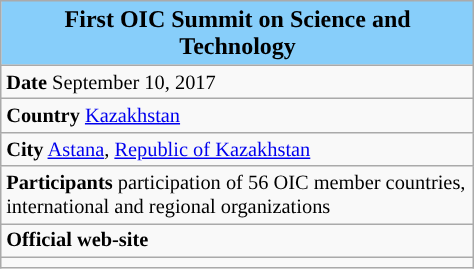<table class="wikitable" style="float:right;  font-size:85%; text-align:left; width:25%; font-size:bigger; clear:right.">
<tr>
<th style="font-size:medium; background:#87CEFA">First OIC Summit on Science and Technology</th>
</tr>
<tr>
<td><strong>Date</strong>  September 10, 2017</td>
</tr>
<tr>
<td><strong>Country</strong> <a href='#'>Kazakhstan</a></td>
</tr>
<tr>
<td><strong>City</strong> <a href='#'>Astana</a>, <a href='#'>Republic of Kazakhstan</a></td>
</tr>
<tr>
<td><strong>Participants</strong>  participation of 56 OIC member countries, international and regional organizations</td>
</tr>
<tr>
<td><strong>Official web-site</strong>  </td>
</tr>
<tr>
<td></td>
</tr>
</table>
